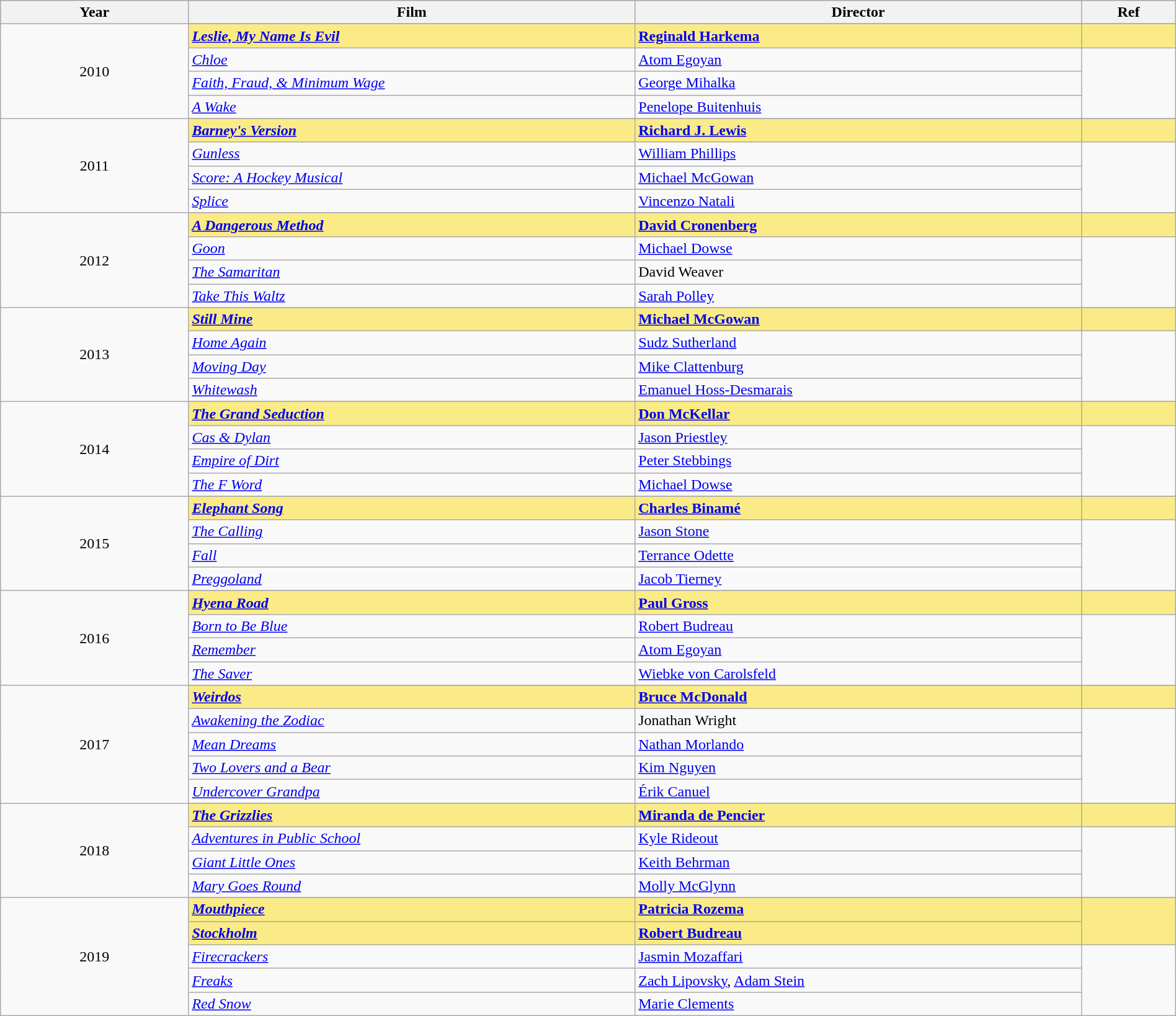<table class="wikitable" style="width:100%;">
<tr style="background:#bebebe;">
<th style="width:8%;">Year</th>
<th style="width:19%;">Film</th>
<th style="width:19%;">Director</th>
<th style="width:4%;">Ref</th>
</tr>
<tr>
<td rowspan="5" align="center">2010</td>
</tr>
<tr style="background:#FAEB86">
<td><strong><em><a href='#'>Leslie, My Name Is Evil</a></em></strong></td>
<td><strong><a href='#'>Reginald Harkema</a></strong></td>
<td></td>
</tr>
<tr>
<td><em><a href='#'>Chloe</a></em></td>
<td><a href='#'>Atom Egoyan</a></td>
<td rowspan=3></td>
</tr>
<tr>
<td><em><a href='#'>Faith, Fraud, & Minimum Wage</a></em></td>
<td><a href='#'>George Mihalka</a></td>
</tr>
<tr>
<td><em><a href='#'>A Wake</a></em></td>
<td><a href='#'>Penelope Buitenhuis</a></td>
</tr>
<tr>
<td rowspan="5" align="center">2011</td>
</tr>
<tr style="background:#FAEB86">
<td><strong><em><a href='#'>Barney's Version</a></em></strong></td>
<td><strong><a href='#'>Richard J. Lewis</a></strong></td>
<td></td>
</tr>
<tr>
<td><em><a href='#'>Gunless</a></em></td>
<td><a href='#'>William Phillips</a></td>
<td rowspan=3></td>
</tr>
<tr>
<td><em><a href='#'>Score: A Hockey Musical</a></em></td>
<td><a href='#'>Michael McGowan</a></td>
</tr>
<tr>
<td><em><a href='#'>Splice</a></em></td>
<td><a href='#'>Vincenzo Natali</a></td>
</tr>
<tr>
<td rowspan="5" align="center">2012</td>
</tr>
<tr style="background:#FAEB86">
<td><strong><em><a href='#'>A Dangerous Method</a></em></strong></td>
<td><strong><a href='#'>David Cronenberg</a></strong></td>
<td></td>
</tr>
<tr>
<td><em><a href='#'>Goon</a></em></td>
<td><a href='#'>Michael Dowse</a></td>
<td rowspan=3></td>
</tr>
<tr>
<td><em><a href='#'>The Samaritan</a></em></td>
<td>David Weaver</td>
</tr>
<tr>
<td><em><a href='#'>Take This Waltz</a></em></td>
<td><a href='#'>Sarah Polley</a></td>
</tr>
<tr>
<td rowspan="5" align="center">2013</td>
</tr>
<tr style="background:#FAEB86">
<td><strong><em><a href='#'>Still Mine</a></em></strong></td>
<td><strong><a href='#'>Michael McGowan</a></strong></td>
<td></td>
</tr>
<tr>
<td><em><a href='#'>Home Again</a></em></td>
<td><a href='#'>Sudz Sutherland</a></td>
<td rowspan=3></td>
</tr>
<tr>
<td><em><a href='#'>Moving Day</a></em></td>
<td><a href='#'>Mike Clattenburg</a></td>
</tr>
<tr>
<td><em><a href='#'>Whitewash</a></em></td>
<td><a href='#'>Emanuel Hoss-Desmarais</a></td>
</tr>
<tr>
<td rowspan="5" align="center">2014</td>
</tr>
<tr style="background:#FAEB86">
<td><strong><em><a href='#'>The Grand Seduction</a></em></strong></td>
<td><strong><a href='#'>Don McKellar</a></strong></td>
<td></td>
</tr>
<tr>
<td><em><a href='#'>Cas & Dylan</a></em></td>
<td><a href='#'>Jason Priestley</a></td>
<td rowspan=3></td>
</tr>
<tr>
<td><em><a href='#'>Empire of Dirt</a></em></td>
<td><a href='#'>Peter Stebbings</a></td>
</tr>
<tr>
<td><em><a href='#'>The F Word</a></em></td>
<td><a href='#'>Michael Dowse</a></td>
</tr>
<tr>
<td rowspan="5" align="center">2015</td>
</tr>
<tr style="background:#FAEB86">
<td><strong><em><a href='#'>Elephant Song</a></em></strong></td>
<td><strong><a href='#'>Charles Binamé</a></strong></td>
<td></td>
</tr>
<tr>
<td><em><a href='#'>The Calling</a></em></td>
<td><a href='#'>Jason Stone</a></td>
<td rowspan=3></td>
</tr>
<tr>
<td><em><a href='#'>Fall</a></em></td>
<td><a href='#'>Terrance Odette</a></td>
</tr>
<tr>
<td><em><a href='#'>Preggoland</a></em></td>
<td><a href='#'>Jacob Tierney</a></td>
</tr>
<tr>
<td rowspan="5" align="center">2016</td>
</tr>
<tr style="background:#FAEB86">
<td><strong><em><a href='#'>Hyena Road</a></em></strong></td>
<td><strong><a href='#'>Paul Gross</a></strong></td>
<td></td>
</tr>
<tr>
<td><em><a href='#'>Born to Be Blue</a></em></td>
<td><a href='#'>Robert Budreau</a></td>
<td rowspan=3></td>
</tr>
<tr>
<td><em><a href='#'>Remember</a></em></td>
<td><a href='#'>Atom Egoyan</a></td>
</tr>
<tr>
<td><em><a href='#'>The Saver</a></em></td>
<td><a href='#'>Wiebke von Carolsfeld</a></td>
</tr>
<tr>
<td rowspan="6" align="center">2017</td>
</tr>
<tr style="background:#FAEB86">
<td><strong><em><a href='#'>Weirdos</a></em></strong></td>
<td><strong><a href='#'>Bruce McDonald</a></strong></td>
<td></td>
</tr>
<tr>
<td><em><a href='#'>Awakening the Zodiac</a></em></td>
<td>Jonathan Wright</td>
<td rowspan=4></td>
</tr>
<tr>
<td><em><a href='#'>Mean Dreams</a></em></td>
<td><a href='#'>Nathan Morlando</a></td>
</tr>
<tr>
<td><em><a href='#'>Two Lovers and a Bear</a></em></td>
<td><a href='#'>Kim Nguyen</a></td>
</tr>
<tr>
<td><em><a href='#'>Undercover Grandpa</a></em></td>
<td><a href='#'>Érik Canuel</a></td>
</tr>
<tr>
<td rowspan="5" align="center">2018</td>
</tr>
<tr style="background:#FAEB86">
<td><strong><em><a href='#'>The Grizzlies</a></em></strong></td>
<td><strong><a href='#'>Miranda de Pencier</a></strong></td>
<td></td>
</tr>
<tr>
<td><em><a href='#'>Adventures in Public School</a></em></td>
<td><a href='#'>Kyle Rideout</a></td>
<td rowspan=3></td>
</tr>
<tr>
<td><em><a href='#'>Giant Little Ones</a></em></td>
<td><a href='#'>Keith Behrman</a></td>
</tr>
<tr>
<td><em><a href='#'>Mary Goes Round</a></em></td>
<td><a href='#'>Molly McGlynn</a></td>
</tr>
<tr>
<td rowspan="6" align="center">2019</td>
</tr>
<tr style="background:#FAEB86">
<td><strong><em><a href='#'>Mouthpiece</a></em></strong></td>
<td><strong><a href='#'>Patricia Rozema</a></strong></td>
<td rowspan=2></td>
</tr>
<tr style="background:#FAEB86">
<td><strong><em><a href='#'>Stockholm</a></em></strong></td>
<td><strong><a href='#'>Robert Budreau</a></strong></td>
</tr>
<tr>
<td><em><a href='#'>Firecrackers</a></em></td>
<td><a href='#'>Jasmin Mozaffari</a></td>
<td rowspan=3></td>
</tr>
<tr>
<td><em><a href='#'>Freaks</a></em></td>
<td><a href='#'>Zach Lipovsky</a>, <a href='#'>Adam Stein</a></td>
</tr>
<tr>
<td><em><a href='#'>Red Snow</a></em></td>
<td><a href='#'>Marie Clements</a></td>
</tr>
</table>
